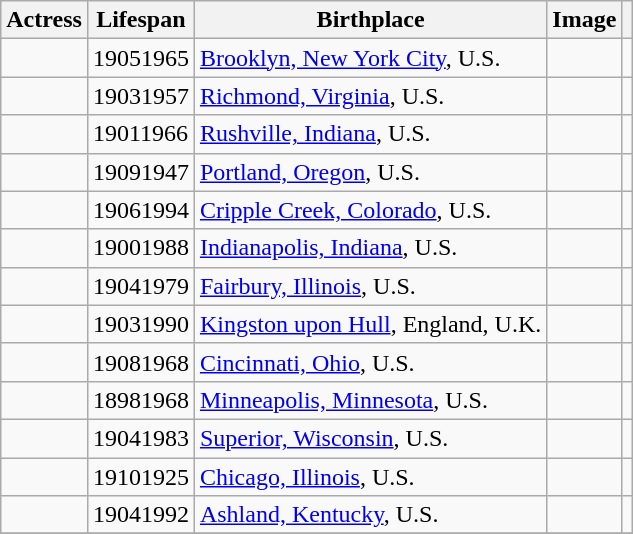<table class="wikitable sortable" style="width:%; height:;">
<tr>
<th>Actress</th>
<th>Lifespan</th>
<th>Birthplace</th>
<th class="unsortable">Image</th>
<th class="unsortable"></th>
</tr>
<tr>
<td></td>
<td>19051965</td>
<td><a href='#'>Brooklyn, New York City</a>, U.S.</td>
<td></td>
<td align=center></td>
</tr>
<tr>
<td></td>
<td>19031957</td>
<td><a href='#'>Richmond, Virginia</a>, U.S.</td>
<td></td>
<td align=center></td>
</tr>
<tr>
<td></td>
<td>19011966</td>
<td><a href='#'>Rushville, Indiana</a>, U.S.</td>
<td></td>
<td align=center></td>
</tr>
<tr>
<td></td>
<td>19091947</td>
<td><a href='#'>Portland, Oregon</a>, U.S.</td>
<td></td>
<td align=center></td>
</tr>
<tr>
<td></td>
<td>19061994</td>
<td><a href='#'>Cripple Creek, Colorado</a>, U.S.</td>
<td></td>
<td align=center></td>
</tr>
<tr>
<td></td>
<td>19001988</td>
<td><a href='#'>Indianapolis, Indiana</a>, U.S.</td>
<td></td>
<td align=center></td>
</tr>
<tr>
<td></td>
<td>19041979</td>
<td><a href='#'>Fairbury, Illinois</a>, U.S.</td>
<td></td>
<td align=center></td>
</tr>
<tr>
<td></td>
<td>19031990</td>
<td><a href='#'>Kingston upon Hull</a>, England, U.K.</td>
<td></td>
<td align=center></td>
</tr>
<tr>
<td></td>
<td>19081968</td>
<td><a href='#'>Cincinnati, Ohio</a>, U.S.</td>
<td></td>
<td align=center></td>
</tr>
<tr>
<td></td>
<td>18981968</td>
<td><a href='#'>Minneapolis, Minnesota</a>, U.S.</td>
<td></td>
<td align=center></td>
</tr>
<tr>
<td></td>
<td>19041983</td>
<td><a href='#'>Superior, Wisconsin</a>, U.S.</td>
<td></td>
<td align=center></td>
</tr>
<tr>
<td></td>
<td>19101925</td>
<td><a href='#'>Chicago, Illinois</a>, U.S.</td>
<td></td>
<td align=center></td>
</tr>
<tr>
<td></td>
<td>19041992</td>
<td><a href='#'>Ashland, Kentucky</a>, U.S.</td>
<td></td>
<td align=center></td>
</tr>
<tr>
</tr>
</table>
